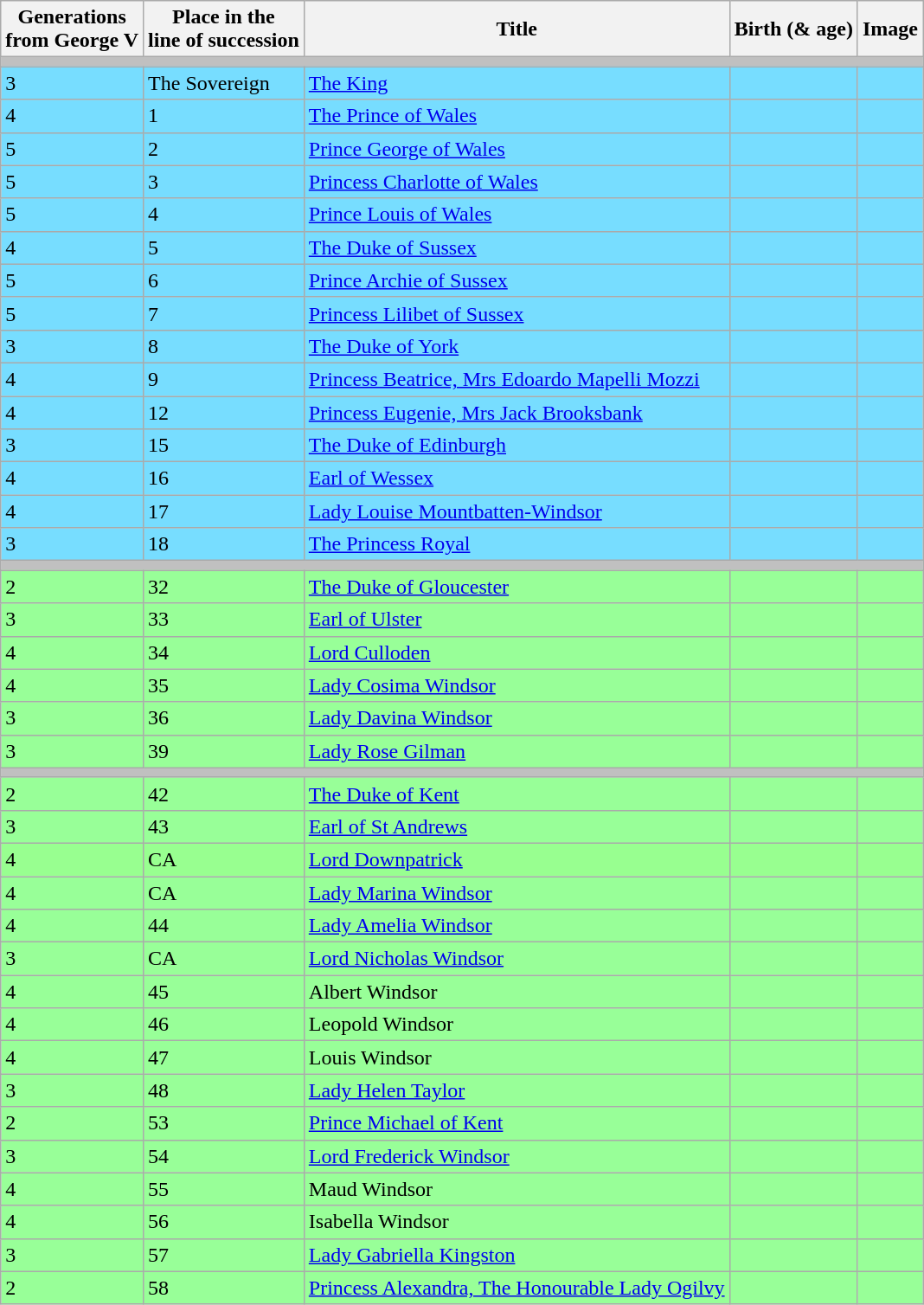<table class="wikitable sortable">
<tr>
<th>Generations<br>from George V</th>
<th>Place in the<br>line of succession</th>
<th>Title</th>
<th>Birth (& age)</th>
<th class="unsortable">Image</th>
</tr>
<tr>
<td colspan=5 style="background:silver"></td>
</tr>
<tr bgcolor="#77DDFF">
<td>3</td>
<td>The Sovereign</td>
<td><a href='#'>The King</a></td>
<td></td>
<td></td>
</tr>
<tr bgcolor=#77DDFF>
<td>4</td>
<td>1</td>
<td><a href='#'>The Prince of Wales</a></td>
<td></td>
<td></td>
</tr>
<tr bgcolor=#77DDFF>
<td>5</td>
<td>2</td>
<td><a href='#'>Prince George of Wales</a></td>
<td></td>
<td></td>
</tr>
<tr bgcolor=#77DDFF>
<td>5</td>
<td>3</td>
<td><a href='#'>Princess Charlotte of Wales</a></td>
<td></td>
<td></td>
</tr>
<tr bgcolor=#77DDFF>
<td>5</td>
<td>4</td>
<td><a href='#'>Prince Louis of Wales</a></td>
<td></td>
<td></td>
</tr>
<tr bgcolor=#77DDFF>
<td>4</td>
<td>5</td>
<td><a href='#'>The Duke of Sussex</a></td>
<td></td>
<td></td>
</tr>
<tr bgcolor=#77DDFF>
<td>5</td>
<td>6</td>
<td><a href='#'>Prince Archie of Sussex</a></td>
<td></td>
<td></td>
</tr>
<tr bgcolor=#77DDFF>
<td>5</td>
<td>7</td>
<td><a href='#'>Princess Lilibet of Sussex</a></td>
<td></td>
<td></td>
</tr>
<tr bgcolor=#77DDFF>
<td>3</td>
<td>8</td>
<td><a href='#'>The Duke of York</a></td>
<td></td>
<td></td>
</tr>
<tr bgcolor=#77DDFF>
<td>4</td>
<td>9</td>
<td><a href='#'>Princess Beatrice, Mrs Edoardo Mapelli Mozzi</a></td>
<td></td>
<td></td>
</tr>
<tr bgcolor=#77DDFF>
<td>4</td>
<td>12</td>
<td><a href='#'>Princess Eugenie, Mrs Jack Brooksbank</a></td>
<td></td>
<td></td>
</tr>
<tr bgcolor=#77DDFF>
<td>3</td>
<td>15</td>
<td><a href='#'>The Duke of Edinburgh</a></td>
<td></td>
<td></td>
</tr>
<tr bgcolor=#77DDFF>
<td>4</td>
<td>16</td>
<td><a href='#'>Earl of Wessex</a></td>
<td></td>
<td></td>
</tr>
<tr bgcolor=#77DDFF>
<td>4</td>
<td>17</td>
<td><a href='#'>Lady Louise Mountbatten-Windsor</a></td>
<td></td>
<td></td>
</tr>
<tr bgcolor=#77DDFF>
<td>3</td>
<td>18</td>
<td><a href='#'>The Princess Royal</a></td>
<td></td>
<td></td>
</tr>
<tr>
<td colspan=5 style="background:silver"></td>
</tr>
<tr bgcolor=#98FF98>
<td>2</td>
<td>32</td>
<td><a href='#'>The Duke of Gloucester</a></td>
<td></td>
<td></td>
</tr>
<tr bgcolor=#98FF98>
<td>3</td>
<td>33</td>
<td><a href='#'>Earl of Ulster</a></td>
<td></td>
<td></td>
</tr>
<tr bgcolor=#98FF98>
<td>4</td>
<td>34</td>
<td><a href='#'>Lord Culloden</a></td>
<td></td>
<td></td>
</tr>
<tr bgcolor=#98FF98>
<td>4</td>
<td>35</td>
<td><a href='#'>Lady Cosima Windsor</a></td>
<td></td>
<td></td>
</tr>
<tr bgcolor=#98FF98>
<td>3</td>
<td>36</td>
<td><a href='#'>Lady Davina Windsor</a></td>
<td></td>
<td></td>
</tr>
<tr bgcolor=#98FF98>
<td>3</td>
<td>39</td>
<td><a href='#'>Lady Rose Gilman</a></td>
<td></td>
<td></td>
</tr>
<tr>
<td colspan=5 style="background:silver"></td>
</tr>
<tr bgcolor=#98FF98>
<td>2</td>
<td>42</td>
<td><a href='#'>The Duke of Kent</a></td>
<td></td>
<td></td>
</tr>
<tr bgcolor=#98FF98>
<td>3</td>
<td>43</td>
<td><a href='#'>Earl of St Andrews</a></td>
<td></td>
<td></td>
</tr>
<tr bgcolor=#98FF9>
<td>4</td>
<td>CA</td>
<td><a href='#'>Lord Downpatrick</a></td>
<td></td>
<td></td>
</tr>
<tr bgcolor=#98FF98>
<td>4</td>
<td>CA</td>
<td><a href='#'>Lady Marina Windsor</a></td>
<td></td>
<td></td>
</tr>
<tr bgcolor=#98FF98>
<td>4</td>
<td>44</td>
<td><a href='#'>Lady Amelia Windsor</a></td>
<td></td>
<td></td>
</tr>
<tr bgcolor=#98FF98>
<td>3</td>
<td>CA</td>
<td><a href='#'>Lord Nicholas Windsor</a></td>
<td></td>
<td></td>
</tr>
<tr bgcolor=#98FF98>
<td>4</td>
<td>45</td>
<td>Albert Windsor</td>
<td></td>
<td></td>
</tr>
<tr bgcolor=#98FF98>
<td>4</td>
<td>46</td>
<td>Leopold Windsor</td>
<td></td>
<td></td>
</tr>
<tr bgcolor=#98FF98>
<td>4</td>
<td>47</td>
<td>Louis Windsor</td>
<td></td>
<td></td>
</tr>
<tr bgcolor=#98FF98>
<td>3</td>
<td>48</td>
<td><a href='#'>Lady Helen Taylor</a></td>
<td></td>
<td></td>
</tr>
<tr bgcolor=#98FF98>
<td>2</td>
<td>53</td>
<td><a href='#'>Prince Michael of Kent</a></td>
<td></td>
<td></td>
</tr>
<tr bgcolor=#98FF98>
<td>3</td>
<td>54</td>
<td><a href='#'>Lord Frederick Windsor</a></td>
<td></td>
<td></td>
</tr>
<tr bgcolor=#98FF98>
<td>4</td>
<td>55</td>
<td>Maud Windsor</td>
<td></td>
<td></td>
</tr>
<tr bgcolor=#98FF98>
<td>4</td>
<td>56</td>
<td>Isabella Windsor</td>
<td></td>
<td></td>
</tr>
<tr bgcolor=#98FF98>
<td>3</td>
<td>57</td>
<td><a href='#'>Lady Gabriella Kingston</a></td>
<td></td>
<td></td>
</tr>
<tr bgcolor=#98FF98>
<td>2</td>
<td>58</td>
<td><a href='#'>Princess Alexandra, The Honourable Lady Ogilvy</a></td>
<td></td>
<td></td>
</tr>
</table>
